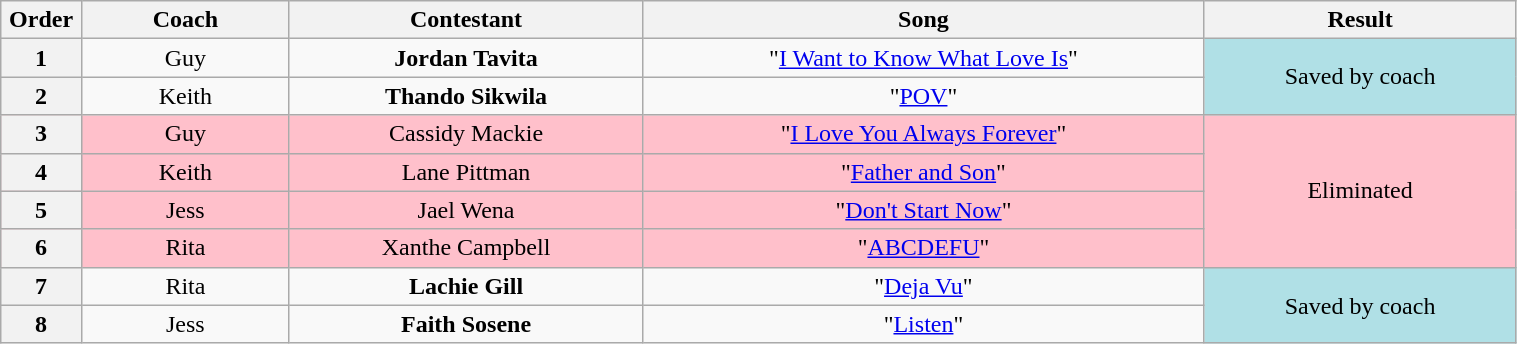<table class="wikitable" style="text-align:center; width:80%">
<tr>
<th width="1%">Order</th>
<th width="10%">Coach</th>
<th width="17%">Contestant</th>
<th width="27%">Song</th>
<th width="15%">Result</th>
</tr>
<tr>
<th scope="row">1</th>
<td>Guy</td>
<td><strong>Jordan Tavita</strong></td>
<td>"<a href='#'>I Want to Know What Love Is</a>"</td>
<td rowspan="2" bgcolor="#B0E0E6">Saved by coach</td>
</tr>
<tr>
<th scope="row">2</th>
<td>Keith</td>
<td><strong>Thando Sikwila</strong></td>
<td>"<a href='#'>POV</a>"</td>
</tr>
<tr bgcolor="Pink">
<th scope="row">3</th>
<td>Guy</td>
<td>Cassidy Mackie</td>
<td>"<a href='#'>I Love You Always Forever</a>"</td>
<td rowspan="4">Eliminated</td>
</tr>
<tr bgcolor="Pink">
<th scope="row">4</th>
<td>Keith</td>
<td>Lane Pittman</td>
<td>"<a href='#'>Father and Son</a>"</td>
</tr>
<tr bgcolor="Pink">
<th scope="row">5</th>
<td>Jess</td>
<td>Jael Wena</td>
<td>"<a href='#'>Don't Start Now</a>"</td>
</tr>
<tr bgcolor="Pink">
<th scope="row">6</th>
<td>Rita</td>
<td>Xanthe Campbell</td>
<td>"<a href='#'>ABCDEFU</a>"</td>
</tr>
<tr>
<th scope="row">7</th>
<td>Rita</td>
<td><strong>Lachie Gill</strong></td>
<td>"<a href='#'>Deja Vu</a>"</td>
<td rowspan="2" bgcolor="#B0E0E6">Saved by coach</td>
</tr>
<tr>
<th scope="row">8</th>
<td>Jess</td>
<td><strong>Faith Sosene</strong></td>
<td>"<a href='#'>Listen</a>"</td>
</tr>
</table>
